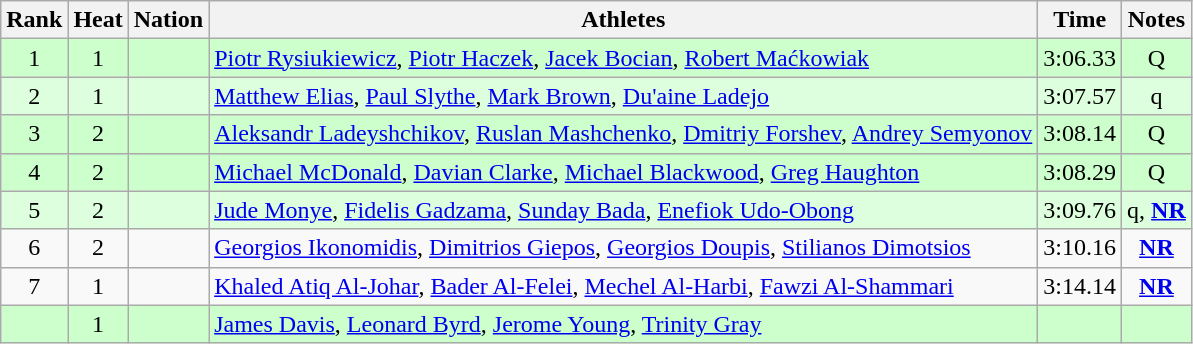<table class="wikitable sortable" style="text-align:center">
<tr>
<th>Rank</th>
<th>Heat</th>
<th>Nation</th>
<th>Athletes</th>
<th>Time</th>
<th>Notes</th>
</tr>
<tr bgcolor=ccffcc>
<td>1</td>
<td>1</td>
<td align=left></td>
<td align=left><a href='#'>Piotr Rysiukiewicz</a>, <a href='#'>Piotr Haczek</a>, <a href='#'>Jacek Bocian</a>, <a href='#'>Robert Maćkowiak</a></td>
<td>3:06.33</td>
<td>Q</td>
</tr>
<tr bgcolor=ddffdd>
<td>2</td>
<td>1</td>
<td align=left></td>
<td align=left><a href='#'>Matthew Elias</a>, <a href='#'>Paul Slythe</a>, <a href='#'>Mark Brown</a>, <a href='#'>Du'aine Ladejo</a></td>
<td>3:07.57</td>
<td>q</td>
</tr>
<tr bgcolor=ccffcc>
<td>3</td>
<td>2</td>
<td align=left></td>
<td align=left><a href='#'>Aleksandr Ladeyshchikov</a>, <a href='#'>Ruslan Mashchenko</a>, <a href='#'>Dmitriy Forshev</a>, <a href='#'>Andrey Semyonov</a></td>
<td>3:08.14</td>
<td>Q</td>
</tr>
<tr bgcolor=ccffcc>
<td>4</td>
<td>2</td>
<td align=left></td>
<td align=left><a href='#'>Michael McDonald</a>, <a href='#'>Davian Clarke</a>, <a href='#'>Michael Blackwood</a>, <a href='#'>Greg Haughton</a></td>
<td>3:08.29</td>
<td>Q</td>
</tr>
<tr bgcolor=ddffdd>
<td>5</td>
<td>2</td>
<td align=left></td>
<td align=left><a href='#'>Jude Monye</a>, <a href='#'>Fidelis Gadzama</a>, <a href='#'>Sunday Bada</a>, <a href='#'>Enefiok Udo-Obong</a></td>
<td>3:09.76</td>
<td>q, <strong><a href='#'>NR</a></strong></td>
</tr>
<tr>
<td>6</td>
<td>2</td>
<td align=left></td>
<td align=left><a href='#'>Georgios Ikonomidis</a>, <a href='#'>Dimitrios Giepos</a>, <a href='#'>Georgios Doupis</a>, <a href='#'>Stilianos Dimotsios</a></td>
<td>3:10.16</td>
<td><strong><a href='#'>NR</a></strong></td>
</tr>
<tr>
<td>7</td>
<td>1</td>
<td align=left></td>
<td align=left><a href='#'>Khaled Atiq Al-Johar</a>, <a href='#'>Bader Al-Felei</a>, <a href='#'>Mechel Al-Harbi</a>, <a href='#'>Fawzi Al-Shammari</a></td>
<td>3:14.14</td>
<td><strong><a href='#'>NR</a></strong></td>
</tr>
<tr bgcolor=ccffcc>
<td></td>
<td>1</td>
<td align=left></td>
<td align=left><a href='#'>James Davis</a>, <a href='#'>Leonard Byrd</a>, <a href='#'>Jerome Young</a>, <a href='#'>Trinity Gray</a></td>
<td></td>
<td></td>
</tr>
</table>
